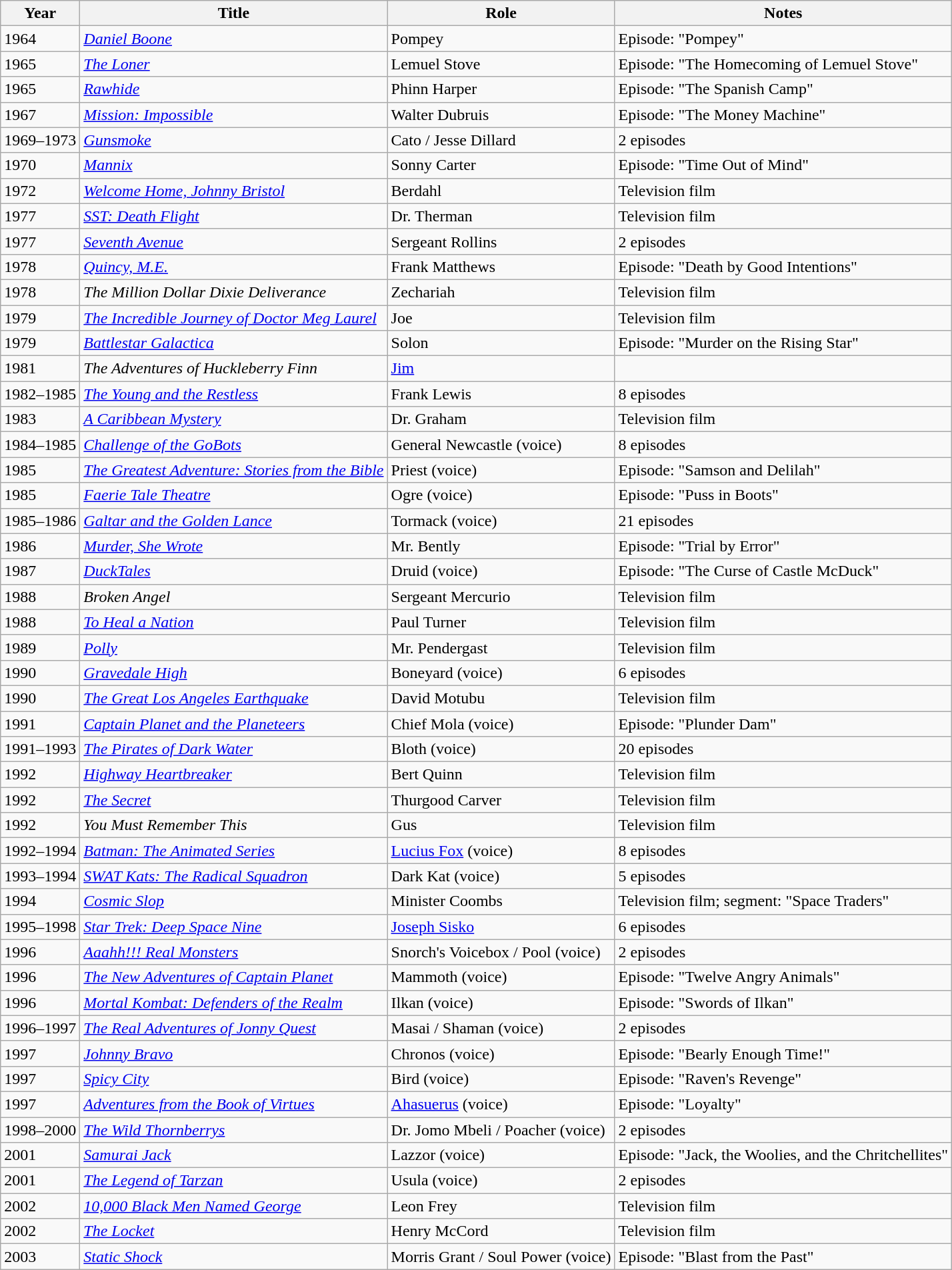<table class="wikitable sortable">
<tr>
<th>Year</th>
<th>Title</th>
<th>Role</th>
<th>Notes</th>
</tr>
<tr>
<td>1964</td>
<td><em><a href='#'>Daniel Boone</a></em></td>
<td>Pompey</td>
<td>Episode: "Pompey"</td>
</tr>
<tr>
<td>1965</td>
<td><em><a href='#'>The Loner</a></em></td>
<td>Lemuel Stove</td>
<td>Episode: "The Homecoming of Lemuel Stove"</td>
</tr>
<tr>
<td>1965</td>
<td><em><a href='#'>Rawhide</a></em></td>
<td>Phinn Harper</td>
<td>Episode: "The Spanish Camp"</td>
</tr>
<tr>
<td>1967</td>
<td><em><a href='#'>Mission: Impossible</a></em></td>
<td>Walter Dubruis</td>
<td>Episode: "The Money Machine"</td>
</tr>
<tr>
<td>1969–1973</td>
<td><em><a href='#'>Gunsmoke</a></em></td>
<td>Cato / Jesse Dillard</td>
<td>2 episodes</td>
</tr>
<tr>
<td>1970</td>
<td><em><a href='#'>Mannix</a></em></td>
<td>Sonny Carter</td>
<td>Episode: "Time Out of Mind"</td>
</tr>
<tr>
<td>1972</td>
<td><em><a href='#'>Welcome Home, Johnny Bristol</a></em></td>
<td>Berdahl</td>
<td>Television film</td>
</tr>
<tr>
<td>1977</td>
<td><em><a href='#'>SST: Death Flight</a></em></td>
<td>Dr. Therman</td>
<td>Television film</td>
</tr>
<tr>
<td>1977</td>
<td><em><a href='#'>Seventh Avenue</a></em></td>
<td>Sergeant Rollins</td>
<td>2 episodes</td>
</tr>
<tr>
<td>1978</td>
<td><em><a href='#'>Quincy, M.E.</a></em></td>
<td>Frank Matthews</td>
<td>Episode: "Death by Good Intentions"</td>
</tr>
<tr>
<td>1978</td>
<td><em>The Million Dollar Dixie Deliverance</em></td>
<td>Zechariah</td>
<td>Television film</td>
</tr>
<tr>
<td>1979</td>
<td><em><a href='#'>The Incredible Journey of Doctor Meg Laurel</a></em></td>
<td>Joe</td>
<td>Television film</td>
</tr>
<tr>
<td>1979</td>
<td><em><a href='#'>Battlestar Galactica</a></em></td>
<td>Solon</td>
<td>Episode: "Murder on the Rising Star"</td>
</tr>
<tr>
<td>1981</td>
<td><em>The Adventures of Huckleberry Finn</em></td>
<td><a href='#'>Jim</a></td>
<td></td>
</tr>
<tr>
<td>1982–1985</td>
<td><em><a href='#'>The Young and the Restless</a></em></td>
<td>Frank Lewis</td>
<td>8 episodes</td>
</tr>
<tr>
<td>1983</td>
<td><em><a href='#'>A Caribbean Mystery</a></em></td>
<td>Dr. Graham</td>
<td>Television film</td>
</tr>
<tr>
<td>1984–1985</td>
<td><em><a href='#'>Challenge of the GoBots</a></em></td>
<td>General Newcastle (voice)</td>
<td>8 episodes</td>
</tr>
<tr>
<td>1985</td>
<td><em><a href='#'>The Greatest Adventure: Stories from the Bible</a></em></td>
<td>Priest (voice)</td>
<td>Episode: "Samson and Delilah"</td>
</tr>
<tr>
<td>1985</td>
<td><em><a href='#'>Faerie Tale Theatre</a></em></td>
<td>Ogre (voice)</td>
<td>Episode: "Puss in Boots"</td>
</tr>
<tr>
<td>1985–1986</td>
<td><em><a href='#'>Galtar and the Golden Lance</a></em></td>
<td>Tormack (voice)</td>
<td>21 episodes</td>
</tr>
<tr>
<td>1986</td>
<td><em><a href='#'>Murder, She Wrote</a></em></td>
<td>Mr. Bently</td>
<td>Episode: "Trial by Error"</td>
</tr>
<tr>
<td>1987</td>
<td><em><a href='#'>DuckTales</a></em></td>
<td>Druid (voice)</td>
<td>Episode: "The Curse of Castle McDuck"</td>
</tr>
<tr>
<td>1988</td>
<td><em>Broken Angel</em></td>
<td>Sergeant Mercurio</td>
<td>Television film</td>
</tr>
<tr>
<td>1988</td>
<td><em><a href='#'>To Heal a Nation</a></em></td>
<td>Paul Turner</td>
<td>Television film</td>
</tr>
<tr>
<td>1989</td>
<td><em><a href='#'>Polly</a></em></td>
<td>Mr. Pendergast</td>
<td>Television film</td>
</tr>
<tr>
<td>1990</td>
<td><em><a href='#'>Gravedale High</a></em></td>
<td>Boneyard (voice)</td>
<td>6 episodes</td>
</tr>
<tr>
<td>1990</td>
<td><em><a href='#'>The Great Los Angeles Earthquake</a></em></td>
<td>David Motubu</td>
<td>Television film</td>
</tr>
<tr>
<td>1991</td>
<td><em><a href='#'>Captain Planet and the Planeteers</a></em></td>
<td>Chief Mola (voice)</td>
<td>Episode: "Plunder Dam"</td>
</tr>
<tr>
<td>1991–1993</td>
<td><em><a href='#'>The Pirates of Dark Water</a></em></td>
<td>Bloth (voice)</td>
<td>20 episodes</td>
</tr>
<tr>
<td>1992</td>
<td><em><a href='#'>Highway Heartbreaker</a></em></td>
<td>Bert Quinn</td>
<td>Television film</td>
</tr>
<tr>
<td>1992</td>
<td><em><a href='#'>The Secret</a></em></td>
<td>Thurgood Carver</td>
<td>Television film</td>
</tr>
<tr>
<td>1992</td>
<td><em>You Must Remember This</em></td>
<td>Gus</td>
<td>Television film</td>
</tr>
<tr>
<td>1992–1994</td>
<td><em><a href='#'>Batman: The Animated Series</a></em></td>
<td><a href='#'>Lucius Fox</a> (voice)</td>
<td>8 episodes</td>
</tr>
<tr>
<td>1993–1994</td>
<td><em><a href='#'>SWAT Kats: The Radical Squadron</a></em></td>
<td>Dark Kat (voice)</td>
<td>5 episodes</td>
</tr>
<tr>
<td>1994</td>
<td><em><a href='#'>Cosmic Slop</a></em></td>
<td>Minister Coombs</td>
<td>Television film; segment: "Space Traders"</td>
</tr>
<tr>
<td>1995–1998</td>
<td><em><a href='#'>Star Trek: Deep Space Nine</a></em></td>
<td><a href='#'>Joseph Sisko</a></td>
<td>6 episodes</td>
</tr>
<tr>
<td>1996</td>
<td><em><a href='#'>Aaahh!!! Real Monsters</a></em></td>
<td>Snorch's Voicebox / Pool (voice)</td>
<td>2 episodes</td>
</tr>
<tr>
<td>1996</td>
<td><em><a href='#'>The New Adventures of Captain Planet</a></em></td>
<td>Mammoth (voice)</td>
<td>Episode: "Twelve Angry Animals"</td>
</tr>
<tr>
<td>1996</td>
<td><em><a href='#'>Mortal Kombat: Defenders of the Realm</a></em></td>
<td>Ilkan (voice)</td>
<td>Episode: "Swords of Ilkan"</td>
</tr>
<tr>
<td>1996–1997</td>
<td><em><a href='#'>The Real Adventures of Jonny Quest</a></em></td>
<td>Masai / Shaman (voice)</td>
<td>2 episodes</td>
</tr>
<tr>
<td>1997</td>
<td><em><a href='#'>Johnny Bravo</a></em></td>
<td>Chronos (voice)</td>
<td>Episode: "Bearly Enough Time!"</td>
</tr>
<tr>
<td>1997</td>
<td><em><a href='#'>Spicy City</a></em></td>
<td>Bird (voice)</td>
<td>Episode: "Raven's Revenge"</td>
</tr>
<tr>
<td>1997</td>
<td><em><a href='#'>Adventures from the Book of Virtues</a></em></td>
<td><a href='#'>Ahasuerus</a> (voice)</td>
<td>Episode: "Loyalty"</td>
</tr>
<tr>
<td>1998–2000</td>
<td><em><a href='#'>The Wild Thornberrys</a></em></td>
<td>Dr. Jomo Mbeli / Poacher (voice)</td>
<td>2 episodes</td>
</tr>
<tr>
<td>2001</td>
<td><em><a href='#'>Samurai Jack</a></em></td>
<td>Lazzor (voice)</td>
<td>Episode: "Jack, the Woolies, and the Chritchellites"</td>
</tr>
<tr>
<td>2001</td>
<td><em><a href='#'>The Legend of Tarzan</a></em></td>
<td>Usula (voice)</td>
<td>2 episodes</td>
</tr>
<tr>
<td>2002</td>
<td><em><a href='#'>10,000 Black Men Named George</a></em></td>
<td>Leon Frey</td>
<td>Television film</td>
</tr>
<tr>
<td>2002</td>
<td><em><a href='#'>The Locket</a></em></td>
<td>Henry McCord</td>
<td>Television film</td>
</tr>
<tr>
<td>2003</td>
<td><em><a href='#'>Static Shock</a></em></td>
<td>Morris Grant / Soul Power (voice)</td>
<td>Episode: "Blast from the Past"</td>
</tr>
</table>
